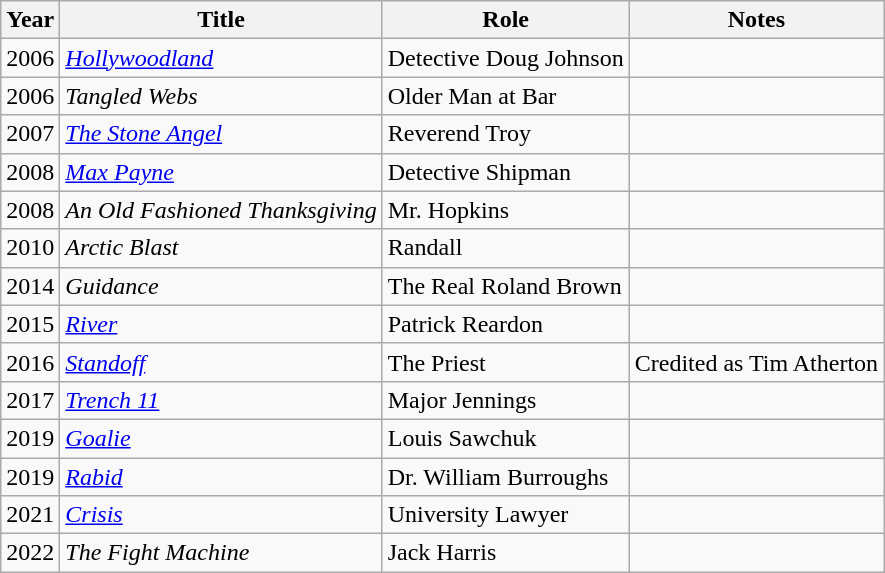<table class="wikitable sortable">
<tr>
<th>Year</th>
<th>Title</th>
<th>Role</th>
<th class="unsortable">Notes</th>
</tr>
<tr>
<td>2006</td>
<td><em><a href='#'>Hollywoodland</a></em></td>
<td>Detective Doug Johnson</td>
<td></td>
</tr>
<tr>
<td>2006</td>
<td><em>Tangled Webs</em></td>
<td>Older Man at Bar</td>
<td></td>
</tr>
<tr>
<td>2007</td>
<td data-sort-value="Stone Angel, The"><em><a href='#'>The Stone Angel</a></em></td>
<td>Reverend Troy</td>
<td></td>
</tr>
<tr>
<td>2008</td>
<td><em><a href='#'>Max Payne</a></em></td>
<td>Detective Shipman</td>
<td></td>
</tr>
<tr>
<td>2008</td>
<td><em>An Old Fashioned Thanksgiving</em></td>
<td>Mr. Hopkins</td>
<td></td>
</tr>
<tr>
<td>2010</td>
<td><em>Arctic Blast</em></td>
<td>Randall</td>
<td></td>
</tr>
<tr>
<td>2014</td>
<td><em>Guidance</em></td>
<td>The Real Roland Brown</td>
<td></td>
</tr>
<tr>
<td>2015</td>
<td><em><a href='#'>River</a></em></td>
<td>Patrick Reardon</td>
<td></td>
</tr>
<tr>
<td>2016</td>
<td><em><a href='#'>Standoff</a></em></td>
<td>The Priest</td>
<td>Credited as Tim Atherton</td>
</tr>
<tr>
<td>2017</td>
<td><em><a href='#'>Trench 11</a></em></td>
<td>Major Jennings</td>
<td></td>
</tr>
<tr>
<td>2019</td>
<td><em><a href='#'>Goalie</a></em></td>
<td>Louis Sawchuk</td>
<td></td>
</tr>
<tr>
<td>2019</td>
<td><em><a href='#'>Rabid</a></em></td>
<td>Dr. William Burroughs</td>
<td></td>
</tr>
<tr>
<td>2021</td>
<td><em><a href='#'>Crisis</a></em></td>
<td>University Lawyer</td>
<td></td>
</tr>
<tr>
<td>2022</td>
<td data-sort-value="Fight Machine, The"><em>The Fight Machine</em></td>
<td>Jack Harris</td>
<td></td>
</tr>
</table>
